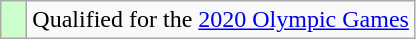<table class="wikitable" style="text-align: left;">
<tr>
<td style="width:10px; background:#cfc;"></td>
<td>Qualified for the <a href='#'>2020 Olympic Games</a></td>
</tr>
</table>
